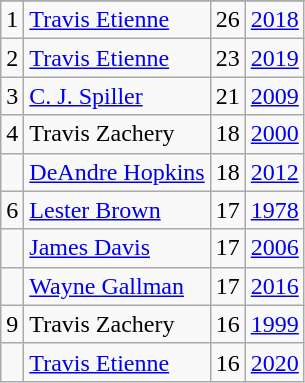<table class="wikitable">
<tr>
</tr>
<tr>
<td>1</td>
<td><a href='#'>Travis Etienne</a></td>
<td><abbr>26</abbr></td>
<td><a href='#'>2018</a></td>
</tr>
<tr>
<td>2</td>
<td><a href='#'>Travis Etienne</a></td>
<td><abbr>23</abbr></td>
<td><a href='#'>2019</a></td>
</tr>
<tr>
<td>3</td>
<td><a href='#'>C. J. Spiller</a></td>
<td><abbr>21</abbr></td>
<td><a href='#'>2009</a></td>
</tr>
<tr>
<td>4</td>
<td>Travis Zachery</td>
<td><abbr>18</abbr></td>
<td><a href='#'>2000</a></td>
</tr>
<tr>
<td></td>
<td><a href='#'>DeAndre Hopkins</a></td>
<td><abbr>18</abbr></td>
<td><a href='#'>2012</a></td>
</tr>
<tr>
<td>6</td>
<td><a href='#'>Lester Brown</a></td>
<td><abbr>17</abbr></td>
<td><a href='#'>1978</a></td>
</tr>
<tr>
<td></td>
<td><a href='#'>James Davis</a></td>
<td><abbr>17</abbr></td>
<td><a href='#'>2006</a></td>
</tr>
<tr>
<td></td>
<td><a href='#'>Wayne Gallman</a></td>
<td><abbr>17</abbr></td>
<td><a href='#'>2016</a></td>
</tr>
<tr>
<td>9</td>
<td>Travis Zachery</td>
<td><abbr>16</abbr></td>
<td><a href='#'>1999</a></td>
</tr>
<tr>
<td></td>
<td><a href='#'>Travis Etienne</a></td>
<td><abbr>16</abbr></td>
<td><a href='#'>2020</a></td>
</tr>
</table>
